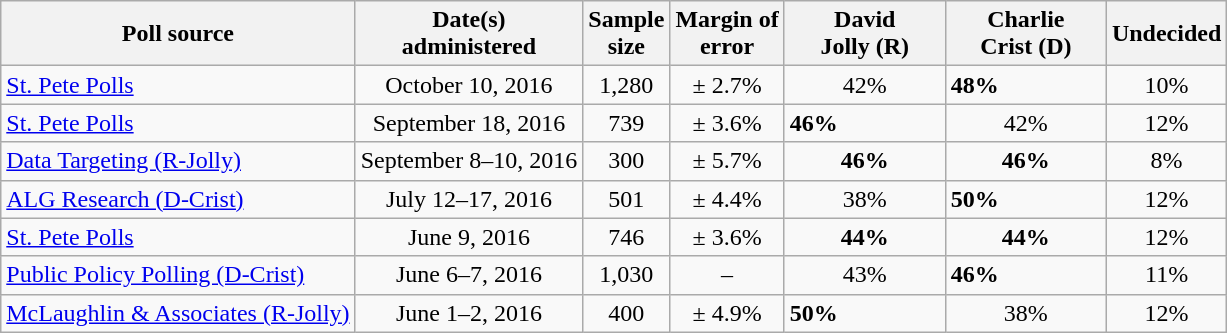<table class="wikitable">
<tr>
<th>Poll source</th>
<th>Date(s)<br>administered</th>
<th>Sample<br>size</th>
<th>Margin of<br>error</th>
<th style="width:100px;">David<br>Jolly (R)</th>
<th style="width:100px;">Charlie<br>Crist (D)</th>
<th>Undecided</th>
</tr>
<tr>
<td><a href='#'>St. Pete Polls</a></td>
<td align=center>October 10, 2016</td>
<td align=center>1,280</td>
<td align=center>± 2.7%</td>
<td align=center>42%</td>
<td><strong>48%</strong></td>
<td align=center>10%</td>
</tr>
<tr>
<td><a href='#'>St. Pete Polls</a></td>
<td align=center>September 18, 2016</td>
<td align=center>739</td>
<td align=center>± 3.6%</td>
<td><strong>46%</strong></td>
<td align=center>42%</td>
<td align=center>12%</td>
</tr>
<tr>
<td><a href='#'>Data Targeting (R-Jolly)</a></td>
<td align=center>September 8–10, 2016</td>
<td align=center>300</td>
<td align=center>± 5.7%</td>
<td align=center><strong>46%</strong></td>
<td align=center><strong>46%</strong></td>
<td align=center>8%</td>
</tr>
<tr>
<td><a href='#'>ALG Research (D-Crist)</a></td>
<td align=center>July 12–17, 2016</td>
<td align=center>501</td>
<td align=center>± 4.4%</td>
<td align=center>38%</td>
<td><strong>50%</strong></td>
<td align=center>12%</td>
</tr>
<tr>
<td><a href='#'>St. Pete Polls</a></td>
<td align=center>June 9, 2016</td>
<td align=center>746</td>
<td align=center>± 3.6%</td>
<td align=center><strong>44%</strong></td>
<td align=center><strong>44%</strong></td>
<td align=center>12%</td>
</tr>
<tr>
<td><a href='#'>Public Policy Polling (D-Crist)</a></td>
<td align=center>June 6–7, 2016</td>
<td align=center>1,030</td>
<td align=center>–</td>
<td align=center>43%</td>
<td><strong>46%</strong></td>
<td align=center>11%</td>
</tr>
<tr>
<td><a href='#'>McLaughlin & Associates (R-Jolly)</a></td>
<td align=center>June 1–2, 2016</td>
<td align=center>400</td>
<td align=center>± 4.9%</td>
<td><strong>50%</strong></td>
<td align=center>38%</td>
<td align=center>12%</td>
</tr>
</table>
